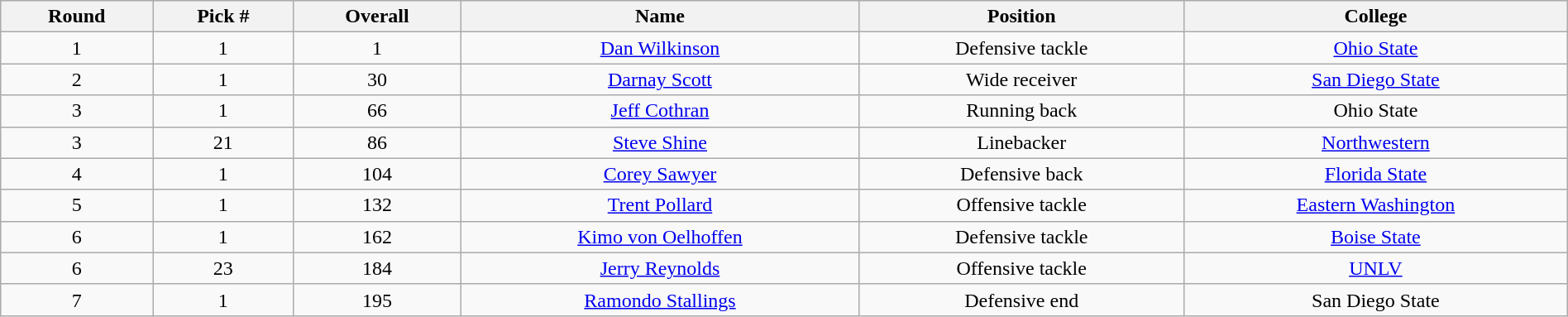<table class="wikitable sortable sortable" style="width: 100%; text-align:center">
<tr>
<th>Round</th>
<th>Pick #</th>
<th>Overall</th>
<th>Name</th>
<th>Position</th>
<th>College</th>
</tr>
<tr>
<td>1</td>
<td>1</td>
<td>1</td>
<td><a href='#'>Dan Wilkinson</a></td>
<td>Defensive tackle</td>
<td><a href='#'>Ohio State</a></td>
</tr>
<tr>
<td>2</td>
<td>1</td>
<td>30</td>
<td><a href='#'>Darnay Scott</a></td>
<td>Wide receiver</td>
<td><a href='#'>San Diego State</a></td>
</tr>
<tr>
<td>3</td>
<td>1</td>
<td>66</td>
<td><a href='#'>Jeff Cothran</a></td>
<td>Running back</td>
<td>Ohio State</td>
</tr>
<tr>
<td>3</td>
<td>21</td>
<td>86</td>
<td><a href='#'>Steve Shine</a></td>
<td>Linebacker</td>
<td><a href='#'>Northwestern</a></td>
</tr>
<tr>
<td>4</td>
<td>1</td>
<td>104</td>
<td><a href='#'>Corey Sawyer</a></td>
<td>Defensive back</td>
<td><a href='#'>Florida State</a></td>
</tr>
<tr>
<td>5</td>
<td>1</td>
<td>132</td>
<td><a href='#'>Trent Pollard</a></td>
<td>Offensive tackle</td>
<td><a href='#'>Eastern Washington</a></td>
</tr>
<tr>
<td>6</td>
<td>1</td>
<td>162</td>
<td><a href='#'>Kimo von Oelhoffen</a></td>
<td>Defensive tackle</td>
<td><a href='#'>Boise State</a></td>
</tr>
<tr>
<td>6</td>
<td>23</td>
<td>184</td>
<td><a href='#'>Jerry Reynolds</a></td>
<td>Offensive tackle</td>
<td><a href='#'>UNLV</a></td>
</tr>
<tr>
<td>7</td>
<td>1</td>
<td>195</td>
<td><a href='#'>Ramondo Stallings</a></td>
<td>Defensive end</td>
<td>San Diego State</td>
</tr>
</table>
